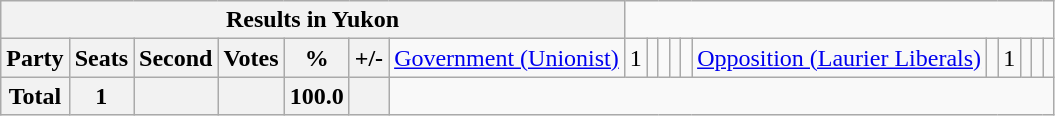<table class="wikitable">
<tr>
<th colspan=8>Results in Yukon</th>
</tr>
<tr>
<th colspan=2>Party</th>
<th>Seats</th>
<th>Second</th>
<th>Votes</th>
<th>%</th>
<th>+/-<br></th>
<td><a href='#'>Government (Unionist)</a></td>
<td align="right">1</td>
<td align="right"></td>
<td align="right"></td>
<td align="right"></td>
<td align="right"><br></td>
<td><a href='#'>Opposition (Laurier Liberals)</a></td>
<td align="right"></td>
<td align="right">1</td>
<td align="right"></td>
<td align="right"></td>
<td align="right"></td>
</tr>
<tr>
<th colspan="2">Total</th>
<th>1</th>
<th colspan="1"></th>
<th></th>
<th>100.0</th>
<th></th>
</tr>
</table>
